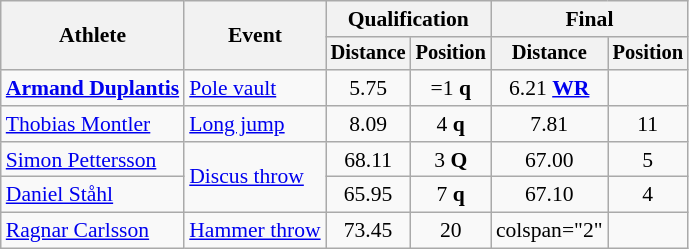<table class="wikitable" style="font-size:90%">
<tr>
<th rowspan="2">Athlete</th>
<th rowspan="2">Event</th>
<th colspan="2">Qualification</th>
<th colspan="2">Final</th>
</tr>
<tr style="font-size:95%">
<th>Distance</th>
<th>Position</th>
<th>Distance</th>
<th>Position</th>
</tr>
<tr align="center">
<td align="left"><strong><a href='#'>Armand Duplantis</a></strong></td>
<td align="left"><a href='#'>Pole vault</a></td>
<td>5.75</td>
<td>=1 <strong>q</strong></td>
<td>6.21 <strong><a href='#'>WR</a></strong></td>
<td></td>
</tr>
<tr align="center">
<td align="left"><a href='#'>Thobias Montler</a></td>
<td align="left"><a href='#'>Long jump</a></td>
<td>8.09</td>
<td>4 <strong>q</strong></td>
<td>7.81</td>
<td>11</td>
</tr>
<tr align="center">
<td align="left"><a href='#'>Simon Pettersson</a></td>
<td rowspan="2" align="left"><a href='#'>Discus throw</a></td>
<td>68.11 </td>
<td>3 <strong>Q</strong></td>
<td>67.00</td>
<td>5</td>
</tr>
<tr align="center">
<td align="left"><a href='#'>Daniel Ståhl</a></td>
<td>65.95</td>
<td>7 <strong>q</strong></td>
<td>67.10</td>
<td>4</td>
</tr>
<tr align="center">
<td align="left"><a href='#'>Ragnar Carlsson</a></td>
<td align="left"><a href='#'>Hammer throw</a></td>
<td>73.45</td>
<td>20</td>
<td>colspan="2" </td>
</tr>
</table>
